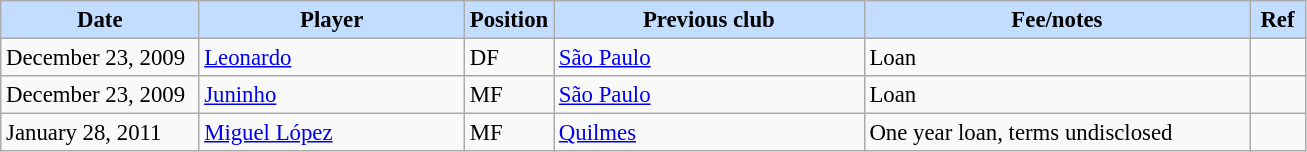<table class="wikitable" style="text-align:left; font-size:95%;">
<tr>
<th style="background:#c2ddff; width:125px;">Date</th>
<th style="background:#c2ddff; width:170px;">Player</th>
<th style="background:#c2ddff; width:50px;">Position</th>
<th style="background:#c2ddff; width:200px;">Previous club</th>
<th style="background:#c2ddff; width:250px;">Fee/notes</th>
<th style="background:#c2ddff; width:30px;">Ref</th>
</tr>
<tr>
<td>December 23, 2009</td>
<td> <a href='#'>Leonardo</a></td>
<td>DF</td>
<td> <a href='#'>São Paulo</a></td>
<td>Loan</td>
<td></td>
</tr>
<tr>
<td>December 23, 2009</td>
<td> <a href='#'>Juninho</a></td>
<td>MF</td>
<td> <a href='#'>São Paulo</a></td>
<td>Loan</td>
<td></td>
</tr>
<tr>
<td>January 28, 2011</td>
<td> <a href='#'>Miguel López</a></td>
<td>MF</td>
<td> <a href='#'>Quilmes</a></td>
<td>One year loan, terms undisclosed</td>
<td></td>
</tr>
</table>
